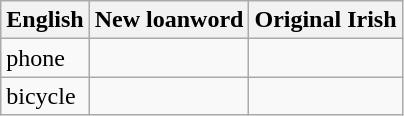<table class="wikitable">
<tr>
<th>English</th>
<th>New loanword</th>
<th>Original Irish</th>
</tr>
<tr>
<td>phone</td>
<td></td>
<td></td>
</tr>
<tr>
<td>bicycle</td>
<td></td>
<td></td>
</tr>
</table>
